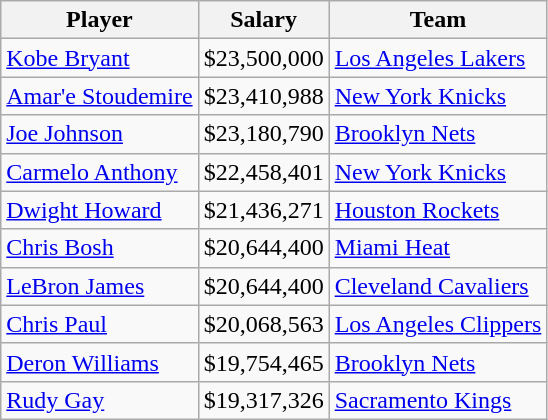<table class="wikitable">
<tr>
<th>Player</th>
<th>Salary</th>
<th>Team</th>
</tr>
<tr>
<td><a href='#'>Kobe Bryant</a></td>
<td>$23,500,000</td>
<td><a href='#'>Los Angeles Lakers</a></td>
</tr>
<tr>
<td><a href='#'>Amar'e Stoudemire</a></td>
<td>$23,410,988</td>
<td><a href='#'>New York Knicks</a></td>
</tr>
<tr>
<td><a href='#'>Joe Johnson</a></td>
<td>$23,180,790</td>
<td><a href='#'>Brooklyn Nets</a></td>
</tr>
<tr>
<td><a href='#'>Carmelo Anthony</a></td>
<td>$22,458,401</td>
<td><a href='#'>New York Knicks</a></td>
</tr>
<tr>
<td><a href='#'>Dwight Howard</a></td>
<td>$21,436,271</td>
<td><a href='#'>Houston Rockets</a></td>
</tr>
<tr>
<td><a href='#'>Chris Bosh</a></td>
<td>$20,644,400</td>
<td><a href='#'>Miami Heat</a></td>
</tr>
<tr>
<td><a href='#'>LeBron James</a></td>
<td>$20,644,400</td>
<td><a href='#'>Cleveland Cavaliers</a></td>
</tr>
<tr>
<td><a href='#'>Chris Paul</a></td>
<td>$20,068,563</td>
<td><a href='#'>Los Angeles Clippers</a></td>
</tr>
<tr>
<td><a href='#'>Deron Williams</a></td>
<td>$19,754,465</td>
<td><a href='#'>Brooklyn Nets</a></td>
</tr>
<tr>
<td><a href='#'>Rudy Gay</a></td>
<td>$19,317,326</td>
<td><a href='#'>Sacramento Kings</a></td>
</tr>
</table>
